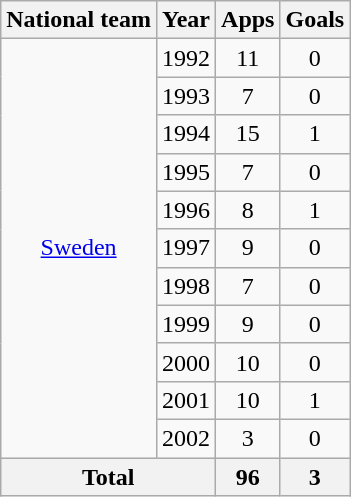<table class="wikitable" style="text-align:center">
<tr>
<th>National team</th>
<th>Year</th>
<th>Apps</th>
<th>Goals</th>
</tr>
<tr>
<td rowspan="11"><a href='#'>Sweden</a></td>
<td>1992</td>
<td>11</td>
<td>0</td>
</tr>
<tr>
<td>1993</td>
<td>7</td>
<td>0</td>
</tr>
<tr>
<td>1994</td>
<td>15</td>
<td>1</td>
</tr>
<tr>
<td>1995</td>
<td>7</td>
<td>0</td>
</tr>
<tr>
<td>1996</td>
<td>8</td>
<td>1</td>
</tr>
<tr>
<td>1997</td>
<td>9</td>
<td>0</td>
</tr>
<tr>
<td>1998</td>
<td>7</td>
<td>0</td>
</tr>
<tr>
<td>1999</td>
<td>9</td>
<td>0</td>
</tr>
<tr>
<td>2000</td>
<td>10</td>
<td>0</td>
</tr>
<tr>
<td>2001</td>
<td>10</td>
<td>1</td>
</tr>
<tr>
<td>2002</td>
<td>3</td>
<td>0</td>
</tr>
<tr>
<th colspan="2">Total</th>
<th>96</th>
<th>3</th>
</tr>
</table>
